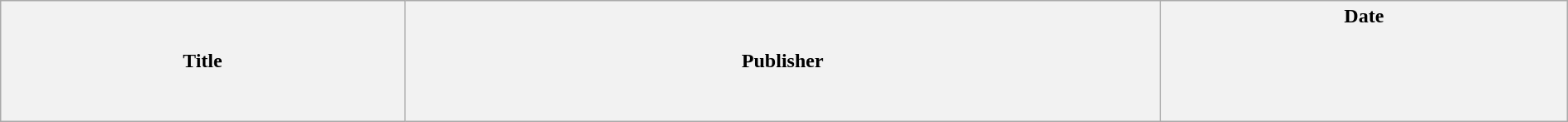<table class="wikitable" style="width:100%; margin:auto">
<tr>
<th>Title</th>
<th>Publisher</th>
<th>Date<br><br><br><br><br></th>
</tr>
</table>
